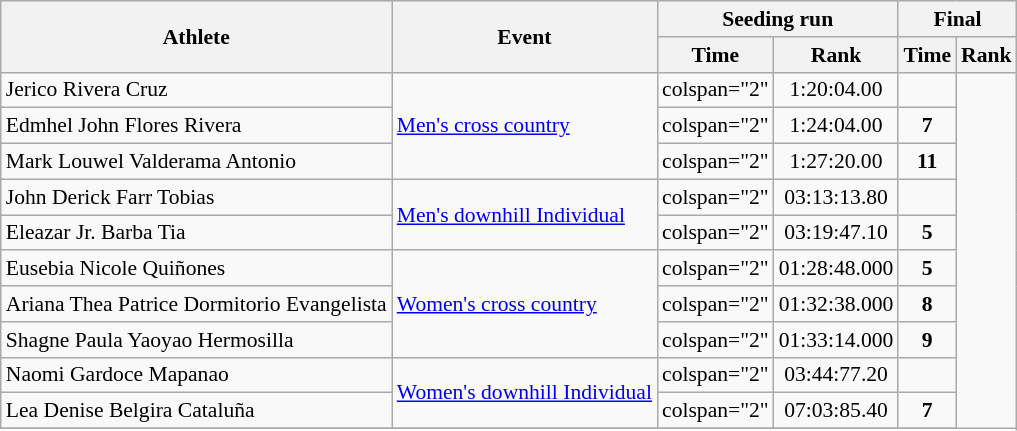<table class=wikitable style="font-size:90%; text-align:center">
<tr>
<th rowspan="2">Athlete</th>
<th rowspan="2">Event</th>
<th colspan=2>Seeding run</th>
<th colspan=2>Final</th>
</tr>
<tr>
<th>Time</th>
<th>Rank</th>
<th>Time</th>
<th>Rank</th>
</tr>
<tr>
<td align=left>Jerico Rivera Cruz</td>
<td align=left rowspan="3"><a href='#'>Men's cross country</a></td>
<td>colspan="2" </td>
<td>1:20:04.00</td>
<td></td>
</tr>
<tr>
<td align=left>Edmhel John Flores Rivera</td>
<td>colspan="2" </td>
<td>1:24:04.00</td>
<td><strong>7</strong></td>
</tr>
<tr>
<td align=left>Mark Louwel Valderama Antonio</td>
<td>colspan="2" </td>
<td>1:27:20.00</td>
<td><strong>11</strong></td>
</tr>
<tr>
<td align=left>John Derick Farr Tobias</td>
<td align=left rowspan="2"><a href='#'>Men's downhill Individual</a></td>
<td>colspan="2" </td>
<td>03:13:13.80</td>
<td></td>
</tr>
<tr>
<td align=left>Eleazar Jr. Barba Tia</td>
<td>colspan="2" </td>
<td>03:19:47.10</td>
<td><strong>5</strong></td>
</tr>
<tr>
<td align=left>Eusebia Nicole Quiñones</td>
<td align=left rowspan="3"><a href='#'>Women's cross country</a></td>
<td>colspan="2" </td>
<td>01:28:48.000</td>
<td><strong>5</strong></td>
</tr>
<tr>
<td align=left>Ariana Thea Patrice Dormitorio Evangelista</td>
<td>colspan="2" </td>
<td>01:32:38.000</td>
<td><strong>8</strong></td>
</tr>
<tr>
<td align=left>Shagne Paula Yaoyao Hermosilla</td>
<td>colspan="2" </td>
<td>01:33:14.000</td>
<td><strong>9</strong></td>
</tr>
<tr>
<td align=left>Naomi Gardoce Mapanao</td>
<td align=left rowspan="2"><a href='#'>Women's downhill Individual</a></td>
<td>colspan="2" </td>
<td>03:44:77.20</td>
<td></td>
</tr>
<tr>
<td align=left>Lea Denise Belgira Cataluña</td>
<td>colspan="2" </td>
<td>07:03:85.40</td>
<td><strong>7</strong></td>
</tr>
<tr>
</tr>
</table>
